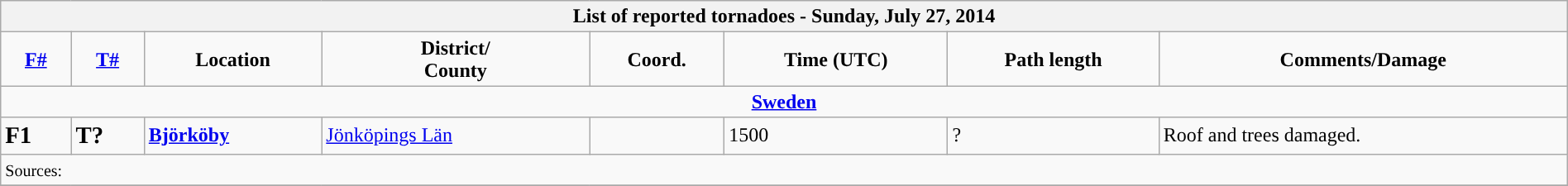<table class="wikitable collapsible" width="100%">
<tr>
<th colspan="8">List of reported tornadoes - Sunday, July 27, 2014</th>
</tr>
<tr>
<td style="text-align: center;"><strong><a href='#'>F#</a></strong></td>
<td style="text-align: center;"><strong><a href='#'>T#</a></strong></td>
<td style="text-align: center;"><strong>Location</strong></td>
<td style="text-align: center;"><strong>District/<br>County</strong></td>
<td style="text-align: center;"><strong>Coord.</strong></td>
<td style="text-align: center;"><strong>Time (UTC)</strong></td>
<td style="text-align: center;"><strong>Path length</strong></td>
<td style="text-align: center;"><strong>Comments/Damage</strong></td>
</tr>
<tr>
<td colspan="8" align=center><strong><a href='#'>Sweden</a></strong></td>
</tr>
<tr>
<td><big><strong>F1</strong></big></td>
<td><big><strong>T?</strong></big></td>
<td><strong><a href='#'>Björköby</a></strong></td>
<td><a href='#'>Jönköpings Län</a></td>
<td></td>
<td>1500</td>
<td>?</td>
<td>Roof and trees damaged.</td>
</tr>
<tr>
<td colspan="8"><small>Sources:</small></td>
</tr>
<tr>
</tr>
</table>
